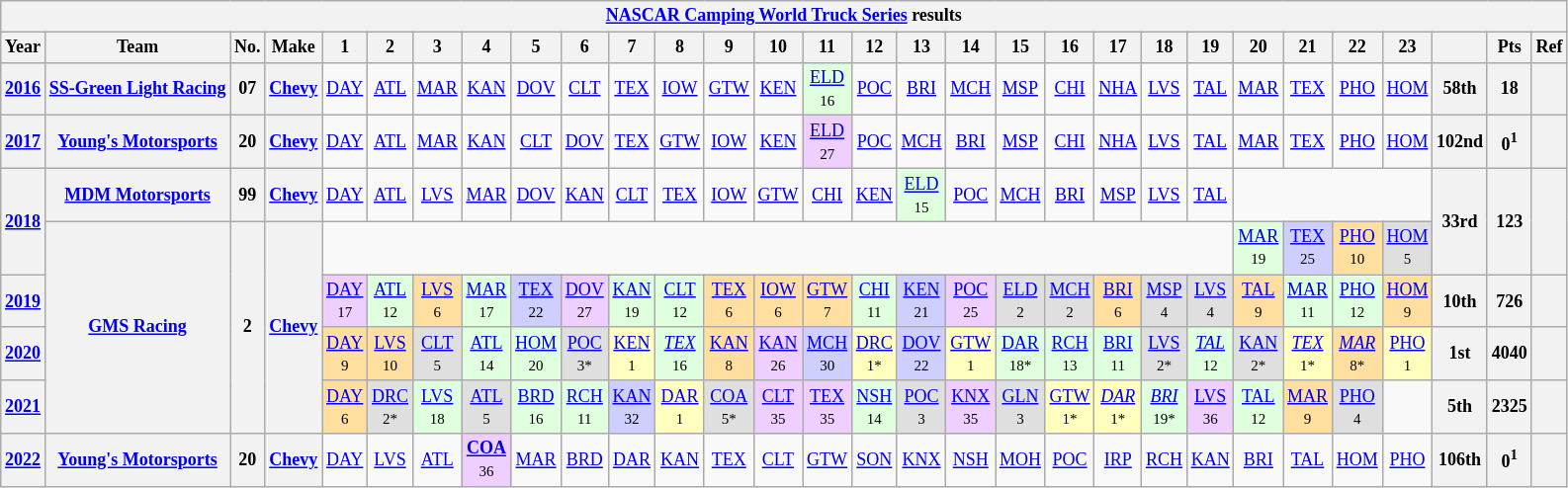<table class="wikitable" style="text-align:center; font-size:75%">
<tr>
<th colspan=45><a href='#'>NASCAR Camping World Truck Series</a> results</th>
</tr>
<tr>
<th>Year</th>
<th>Team</th>
<th>No.</th>
<th>Make</th>
<th>1</th>
<th>2</th>
<th>3</th>
<th>4</th>
<th>5</th>
<th>6</th>
<th>7</th>
<th>8</th>
<th>9</th>
<th>10</th>
<th>11</th>
<th>12</th>
<th>13</th>
<th>14</th>
<th>15</th>
<th>16</th>
<th>17</th>
<th>18</th>
<th>19</th>
<th>20</th>
<th>21</th>
<th>22</th>
<th>23</th>
<th></th>
<th>Pts</th>
<th>Ref</th>
</tr>
<tr>
<th><a href='#'>2016</a></th>
<th><a href='#'>SS-Green Light Racing</a></th>
<th>07</th>
<th><a href='#'>Chevy</a></th>
<td><a href='#'>DAY</a></td>
<td><a href='#'>ATL</a></td>
<td><a href='#'>MAR</a></td>
<td><a href='#'>KAN</a></td>
<td><a href='#'>DOV</a></td>
<td><a href='#'>CLT</a></td>
<td><a href='#'>TEX</a></td>
<td><a href='#'>IOW</a></td>
<td><a href='#'>GTW</a></td>
<td><a href='#'>KEN</a></td>
<td style="background:#DFFFDF;"><a href='#'>ELD</a><br><small>16</small></td>
<td><a href='#'>POC</a></td>
<td><a href='#'>BRI</a></td>
<td><a href='#'>MCH</a></td>
<td><a href='#'>MSP</a></td>
<td><a href='#'>CHI</a></td>
<td><a href='#'>NHA</a></td>
<td><a href='#'>LVS</a></td>
<td><a href='#'>TAL</a></td>
<td><a href='#'>MAR</a></td>
<td><a href='#'>TEX</a></td>
<td><a href='#'>PHO</a></td>
<td><a href='#'>HOM</a></td>
<th>58th</th>
<th>18</th>
<th></th>
</tr>
<tr>
<th><a href='#'>2017</a></th>
<th><a href='#'>Young's Motorsports</a></th>
<th>20</th>
<th><a href='#'>Chevy</a></th>
<td><a href='#'>DAY</a></td>
<td><a href='#'>ATL</a></td>
<td><a href='#'>MAR</a></td>
<td><a href='#'>KAN</a></td>
<td><a href='#'>CLT</a></td>
<td><a href='#'>DOV</a></td>
<td><a href='#'>TEX</a></td>
<td><a href='#'>GTW</a></td>
<td><a href='#'>IOW</a></td>
<td><a href='#'>KEN</a></td>
<td style="background:#EFCFFF;"><a href='#'>ELD</a><br><small>27</small></td>
<td><a href='#'>POC</a></td>
<td><a href='#'>MCH</a></td>
<td><a href='#'>BRI</a></td>
<td><a href='#'>MSP</a></td>
<td><a href='#'>CHI</a></td>
<td><a href='#'>NHA</a></td>
<td><a href='#'>LVS</a></td>
<td><a href='#'>TAL</a></td>
<td><a href='#'>MAR</a></td>
<td><a href='#'>TEX</a></td>
<td><a href='#'>PHO</a></td>
<td><a href='#'>HOM</a></td>
<th>102nd</th>
<th>0<sup>1</sup></th>
<th></th>
</tr>
<tr>
<th rowspan=2><a href='#'>2018</a></th>
<th><a href='#'>MDM Motorsports</a></th>
<th>99</th>
<th><a href='#'>Chevy</a></th>
<td><a href='#'>DAY</a></td>
<td><a href='#'>ATL</a></td>
<td><a href='#'>LVS</a></td>
<td><a href='#'>MAR</a></td>
<td><a href='#'>DOV</a></td>
<td><a href='#'>KAN</a></td>
<td><a href='#'>CLT</a></td>
<td><a href='#'>TEX</a></td>
<td><a href='#'>IOW</a></td>
<td><a href='#'>GTW</a></td>
<td><a href='#'>CHI</a></td>
<td><a href='#'>KEN</a></td>
<td style="background:#DFFFDF;"><a href='#'>ELD</a><br><small>15</small></td>
<td><a href='#'>POC</a></td>
<td><a href='#'>MCH</a></td>
<td><a href='#'>BRI</a></td>
<td><a href='#'>MSP</a></td>
<td><a href='#'>LVS</a></td>
<td><a href='#'>TAL</a></td>
<td colspan=4></td>
<th rowspan=2>33rd</th>
<th rowspan=2>123</th>
<th rowspan=2></th>
</tr>
<tr>
<th rowspan=4><a href='#'>GMS Racing</a></th>
<th rowspan=4>2</th>
<th rowspan=4><a href='#'>Chevy</a></th>
<td colspan=19></td>
<td style="background:#DFFFDF;"><a href='#'>MAR</a><br><small>19</small></td>
<td style="background:#CFCFFF;"><a href='#'>TEX</a><br><small>25</small></td>
<td style="background:#FFDF9F;"><a href='#'>PHO</a><br><small>10</small></td>
<td style="background:#DFDFDF;"><a href='#'>HOM</a><br><small>5</small></td>
</tr>
<tr>
<th><a href='#'>2019</a></th>
<td style="background:#EFCFFF;"><a href='#'>DAY</a><br><small>17</small></td>
<td style="background:#DFFFDF;"><a href='#'>ATL</a><br><small>12</small></td>
<td style="background:#FFDF9F;"><a href='#'>LVS</a><br><small>6</small></td>
<td style="background:#DFFFDF;"><a href='#'>MAR</a><br><small>17</small></td>
<td style="background:#CFCFFF;"><a href='#'>TEX</a><br><small>22</small></td>
<td style="background:#EFCFFF;"><a href='#'>DOV</a><br><small>27</small></td>
<td style="background:#DFFFDF;"><a href='#'>KAN</a><br><small>19</small></td>
<td style="background:#DFFFDF;"><a href='#'>CLT</a><br><small>12</small></td>
<td style="background:#FFDF9F;"><a href='#'>TEX</a><br><small>6</small></td>
<td style="background:#FFDF9F;"><a href='#'>IOW</a><br><small>6</small></td>
<td style="background:#FFDF9F;"><a href='#'>GTW</a><br><small>7</small></td>
<td style="background:#DFFFDF;"><a href='#'>CHI</a><br><small>11</small></td>
<td style="background:#CFCFFF;"><a href='#'>KEN</a><br><small>21</small></td>
<td style="background:#EFCFFF;"><a href='#'>POC</a><br><small>25</small></td>
<td style="background:#DFDFDF;"><a href='#'>ELD</a><br><small>2</small></td>
<td style="background:#DFDFDF;"><a href='#'>MCH</a><br><small>2</small></td>
<td style="background:#FFDF9F;"><a href='#'>BRI</a><br><small>6</small></td>
<td style="background:#DFDFDF;"><a href='#'>MSP</a><br><small>4</small></td>
<td style="background:#DFDFDF;"><a href='#'>LVS</a><br><small>4</small></td>
<td style="background:#FFDF9F;"><a href='#'>TAL</a><br><small>9</small></td>
<td style="background:#DFFFDF;"><a href='#'>MAR</a><br><small>11</small></td>
<td style="background:#DFFFDF;"><a href='#'>PHO</a><br><small>12</small></td>
<td style="background:#FFDF9F;"><a href='#'>HOM</a><br><small>9</small></td>
<th>10th</th>
<th>726</th>
<th></th>
</tr>
<tr>
<th><a href='#'>2020</a></th>
<td style="background:#FFDF9F;"><a href='#'>DAY</a><br><small>9</small></td>
<td style="background:#FFDF9F;"><a href='#'>LVS</a><br><small>10</small></td>
<td style="background:#DFDFDF;"><a href='#'>CLT</a><br><small>5</small></td>
<td style="background:#DFFFDF;"><a href='#'>ATL</a><br><small>14</small></td>
<td style="background:#DFFFDF;"><a href='#'>HOM</a><br><small>20</small></td>
<td style="background:#DFDFDF;"><a href='#'>POC</a><br><small>3*</small></td>
<td style="background:#FFFFBF;"><a href='#'>KEN</a><br><small>1</small></td>
<td style="background:#DFFFDF;"><em><a href='#'>TEX</a></em><br><small>16</small></td>
<td style="background:#FFDF9F;"><a href='#'>KAN</a><br><small>8</small></td>
<td style="background:#EFCFFF;"><a href='#'>KAN</a><br><small>26</small></td>
<td style="background:#CFCFFF;"><a href='#'>MCH</a><br><small>30</small></td>
<td style="background:#FFFFBF;"><a href='#'>DRC</a><br><small>1*</small></td>
<td style="background:#CFCFFF;"><a href='#'>DOV</a><br><small>22</small></td>
<td style="background:#FFFFBF;"><a href='#'>GTW</a><br><small>1</small></td>
<td style="background:#DFFFDF;"><a href='#'>DAR</a><br><small>18*</small></td>
<td style="background:#DFFFDF;"><a href='#'>RCH</a><br><small>13</small></td>
<td style="background:#DFFFDF;"><a href='#'>BRI</a><br><small>11</small></td>
<td style="background:#DFDFDF;"><a href='#'>LVS</a><br><small>2*</small></td>
<td style="background:#DFFFDF;"><em><a href='#'>TAL</a></em><br><small>12</small></td>
<td style="background:#DFDFDF;"><a href='#'>KAN</a><br><small>2*</small></td>
<td style="background:#FFFFBF;"><em><a href='#'>TEX</a></em><br><small>1*</small></td>
<td style="background:#FFDF9F;"><em><a href='#'>MAR</a></em><br><small>8*</small></td>
<td style="background:#FFFFBF;"><a href='#'>PHO</a><br><small>1</small></td>
<th>1st</th>
<th>4040</th>
<th></th>
</tr>
<tr>
<th><a href='#'>2021</a></th>
<td style="background:#FFDF9F;"><a href='#'>DAY</a><br><small>6</small></td>
<td style="background:#DFDFDF;"><a href='#'>DRC</a><br><small>2*</small></td>
<td style="background:#DFFFDF;"><a href='#'>LVS</a><br><small>18</small></td>
<td style="background:#DFDFDF;"><a href='#'>ATL</a><br><small>5</small></td>
<td style="background:#DFFFDF;"><a href='#'>BRD</a><br><small>16</small></td>
<td style="background:#DFFFDF;"><a href='#'>RCH</a><br><small>11</small></td>
<td style="background:#CFCFFF;"><a href='#'>KAN</a><br><small>32</small></td>
<td style="background:#FFFFBF;"><a href='#'>DAR</a><br><small>1</small></td>
<td style="background:#DFDFDF;"><a href='#'>COA</a><br><small>5*</small></td>
<td style="background:#EFCFFF;"><a href='#'>CLT</a><br><small>35</small></td>
<td style="background:#EFCFFF;"><a href='#'>TEX</a><br><small>35</small></td>
<td style="background:#DFFFDF;"><a href='#'>NSH</a><br><small>14</small></td>
<td style="background:#DFDFDF;"><a href='#'>POC</a><br><small>3</small></td>
<td style="background:#EFCFFF;"><a href='#'>KNX</a><br><small>35</small></td>
<td style="background:#DFDFDF;"><a href='#'>GLN</a><br><small>3</small></td>
<td style="background:#FFFFBF;"><a href='#'>GTW</a><br><small>1*</small></td>
<td style="background:#FFFFBF;"><em><a href='#'>DAR</a></em><br><small>1*</small></td>
<td style="background:#DFFFDF;"><em><a href='#'>BRI</a></em><br><small>19*</small></td>
<td style="background:#EFCFFF;"><a href='#'>LVS</a><br><small>36</small></td>
<td style="background:#DFFFDF;"><a href='#'>TAL</a><br><small>12</small></td>
<td style="background:#FFDF9F;"><a href='#'>MAR</a><br><small>9</small></td>
<td style="background:#DFDFDF;"><a href='#'>PHO</a><br><small>4</small></td>
<td></td>
<th>5th</th>
<th>2325</th>
<th></th>
</tr>
<tr>
<th><a href='#'>2022</a></th>
<th><a href='#'>Young's Motorsports</a></th>
<th>20</th>
<th><a href='#'>Chevy</a></th>
<td><a href='#'>DAY</a></td>
<td><a href='#'>LVS</a></td>
<td><a href='#'>ATL</a></td>
<td style="background:#EFCFFF;"><strong><a href='#'>COA</a></strong><br><small>36</small></td>
<td><a href='#'>MAR</a></td>
<td><a href='#'>BRD</a></td>
<td><a href='#'>DAR</a></td>
<td><a href='#'>KAN</a></td>
<td><a href='#'>TEX</a></td>
<td><a href='#'>CLT</a></td>
<td><a href='#'>GTW</a></td>
<td><a href='#'>SON</a></td>
<td><a href='#'>KNX</a></td>
<td><a href='#'>NSH</a></td>
<td><a href='#'>MOH</a></td>
<td><a href='#'>POC</a></td>
<td><a href='#'>IRP</a></td>
<td><a href='#'>RCH</a></td>
<td><a href='#'>KAN</a></td>
<td><a href='#'>BRI</a></td>
<td><a href='#'>TAL</a></td>
<td><a href='#'>HOM</a></td>
<td><a href='#'>PHO</a></td>
<th>106th</th>
<th>0<sup>1</sup></th>
<th></th>
</tr>
</table>
